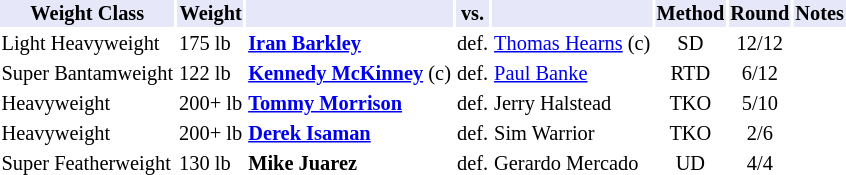<table class="toccolours" style="font-size: 85%;">
<tr>
<th style="background:#e6e8fa; color:#000; text-align:center;">Weight Class</th>
<th style="background:#e6e8fa; color:#000; text-align:center;">Weight</th>
<th style="background:#e6e8fa; color:#000; text-align:center;"></th>
<th style="background:#e6e8fa; color:#000; text-align:center;">vs.</th>
<th style="background:#e6e8fa; color:#000; text-align:center;"></th>
<th style="background:#e6e8fa; color:#000; text-align:center;">Method</th>
<th style="background:#e6e8fa; color:#000; text-align:center;">Round</th>
<th style="background:#e6e8fa; color:#000; text-align:center;">Notes</th>
</tr>
<tr>
<td>Light Heavyweight</td>
<td>175 lb</td>
<td><strong><a href='#'>Iran Barkley</a></strong></td>
<td>def.</td>
<td><a href='#'>Thomas Hearns</a> (c)</td>
<td align=center>SD</td>
<td align=center>12/12</td>
<td></td>
</tr>
<tr>
<td>Super Bantamweight</td>
<td>122 lb</td>
<td><strong><a href='#'>Kennedy McKinney</a></strong> (c)</td>
<td>def.</td>
<td><a href='#'>Paul Banke</a></td>
<td align=center>RTD</td>
<td align=center>6/12</td>
<td></td>
</tr>
<tr>
<td>Heavyweight</td>
<td>200+ lb</td>
<td><strong><a href='#'>Tommy Morrison</a></strong></td>
<td>def.</td>
<td>Jerry Halstead</td>
<td align=center>TKO</td>
<td align=center>5/10</td>
</tr>
<tr>
<td>Heavyweight</td>
<td>200+ lb</td>
<td><strong><a href='#'>Derek Isaman</a></strong></td>
<td>def.</td>
<td>Sim Warrior</td>
<td align=center>TKO</td>
<td align=center>2/6</td>
</tr>
<tr>
<td>Super Featherweight</td>
<td>130 lb</td>
<td><strong>Mike Juarez</strong></td>
<td>def.</td>
<td>Gerardo Mercado</td>
<td align=center>UD</td>
<td align=center>4/4</td>
</tr>
</table>
